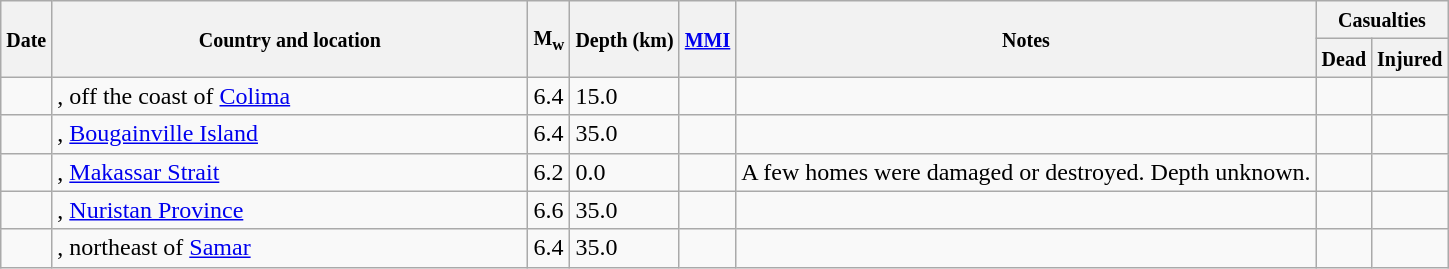<table class="wikitable sortable sort-under" style="border:1px black; margin-left:1em;">
<tr>
<th rowspan="2"><small>Date</small></th>
<th rowspan="2" style="width: 310px"><small>Country and location</small></th>
<th rowspan="2"><small>M<sub>w</sub></small></th>
<th rowspan="2"><small>Depth (km)</small></th>
<th rowspan="2"><small><a href='#'>MMI</a></small></th>
<th rowspan="2" class="unsortable"><small>Notes</small></th>
<th colspan="2"><small>Casualties</small></th>
</tr>
<tr>
<th><small>Dead</small></th>
<th><small>Injured</small></th>
</tr>
<tr>
<td></td>
<td>, off the coast of <a href='#'>Colima</a></td>
<td>6.4</td>
<td>15.0</td>
<td></td>
<td></td>
<td></td>
<td></td>
</tr>
<tr>
<td></td>
<td>, <a href='#'>Bougainville Island</a></td>
<td>6.4</td>
<td>35.0</td>
<td></td>
<td></td>
<td></td>
<td></td>
</tr>
<tr>
<td></td>
<td>, <a href='#'>Makassar Strait</a></td>
<td>6.2</td>
<td>0.0</td>
<td></td>
<td>A few homes were damaged or destroyed. Depth unknown.</td>
<td></td>
<td></td>
</tr>
<tr>
<td></td>
<td>, <a href='#'>Nuristan Province</a></td>
<td>6.6</td>
<td>35.0</td>
<td></td>
<td></td>
<td></td>
<td></td>
</tr>
<tr>
<td></td>
<td>, northeast of <a href='#'>Samar</a></td>
<td>6.4</td>
<td>35.0</td>
<td></td>
<td></td>
<td></td>
<td></td>
</tr>
</table>
